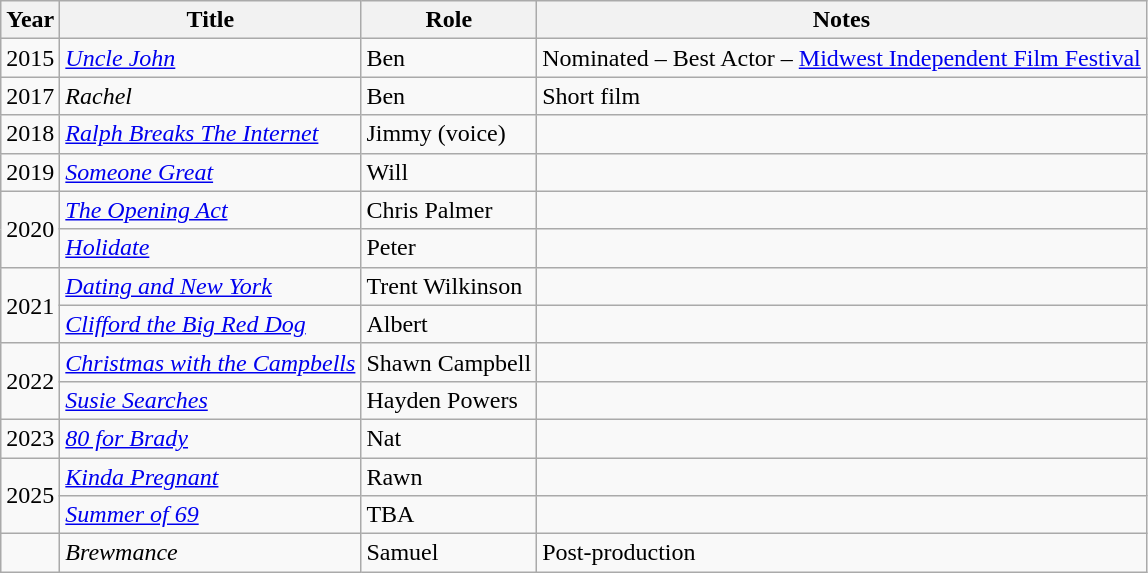<table class="wikitable sortable">
<tr>
<th>Year</th>
<th>Title</th>
<th>Role</th>
<th>Notes</th>
</tr>
<tr>
<td>2015</td>
<td><em><a href='#'>Uncle John</a></em></td>
<td>Ben</td>
<td>Nominated – Best Actor – <a href='#'>Midwest Independent Film Festival</a> </td>
</tr>
<tr>
<td>2017</td>
<td><em>Rachel</em></td>
<td>Ben</td>
<td>Short film</td>
</tr>
<tr>
<td>2018</td>
<td><em><a href='#'>Ralph Breaks The Internet</a></em></td>
<td>Jimmy (voice)</td>
<td></td>
</tr>
<tr>
<td>2019</td>
<td><em><a href='#'>Someone Great</a></em></td>
<td>Will</td>
<td></td>
</tr>
<tr>
<td rowspan="2">2020</td>
<td><em><a href='#'>The Opening Act</a></em></td>
<td>Chris Palmer</td>
<td></td>
</tr>
<tr>
<td><em><a href='#'>Holidate</a></em></td>
<td>Peter</td>
<td></td>
</tr>
<tr>
<td rowspan="2">2021</td>
<td><em><a href='#'>Dating and New York</a></em></td>
<td>Trent Wilkinson</td>
<td></td>
</tr>
<tr>
<td><em><a href='#'>Clifford the Big Red Dog</a></em></td>
<td>Albert</td>
<td></td>
</tr>
<tr>
<td rowspan="2">2022</td>
<td><em><a href='#'>Christmas with the Campbells</a></em></td>
<td>Shawn Campbell</td>
<td></td>
</tr>
<tr>
<td><em><a href='#'>Susie Searches</a></em></td>
<td>Hayden Powers</td>
<td></td>
</tr>
<tr>
<td>2023</td>
<td><em><a href='#'>80 for Brady</a></em></td>
<td>Nat</td>
<td></td>
</tr>
<tr>
<td rowspan="2">2025</td>
<td><em><a href='#'>Kinda Pregnant</a></em></td>
<td>Rawn</td>
<td></td>
</tr>
<tr>
<td><em><a href='#'>Summer of 69</a></em></td>
<td>TBA</td>
<td></td>
</tr>
<tr>
<td></td>
<td><em>Brewmance</em></td>
<td>Samuel</td>
<td>Post-production</td>
</tr>
</table>
